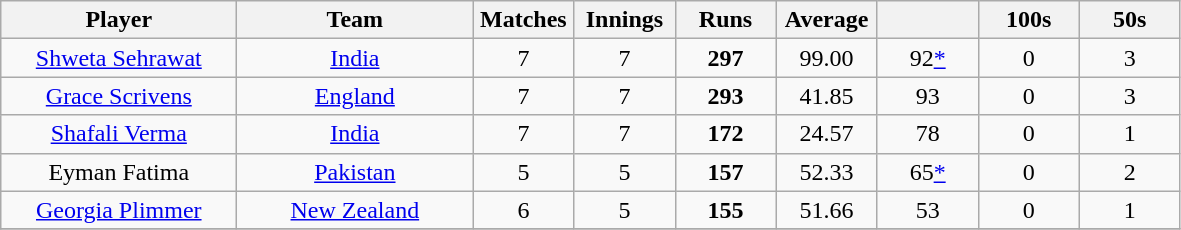<table class="wikitable" style="text-align:center;">
<tr>
<th width=150>Player</th>
<th width=150>Team</th>
<th width=60>Matches</th>
<th width=60>Innings</th>
<th width=60>Runs</th>
<th width=60>Average</th>
<th width=60></th>
<th width=60>100s</th>
<th width=60>50s</th>
</tr>
<tr>
<td><a href='#'>Shweta Sehrawat</a></td>
<td><a href='#'>India</a></td>
<td>7</td>
<td>7</td>
<td><strong>297</strong></td>
<td>99.00</td>
<td>92<a href='#'>*</a></td>
<td>0</td>
<td>3</td>
</tr>
<tr>
<td><a href='#'>Grace Scrivens</a></td>
<td><a href='#'>England</a></td>
<td>7</td>
<td>7</td>
<td><strong>293</strong></td>
<td>41.85</td>
<td>93</td>
<td>0</td>
<td>3</td>
</tr>
<tr>
<td><a href='#'>Shafali Verma</a></td>
<td><a href='#'>India</a></td>
<td>7</td>
<td>7</td>
<td><strong>172</strong></td>
<td>24.57</td>
<td>78</td>
<td>0</td>
<td>1</td>
</tr>
<tr>
<td>Eyman Fatima</td>
<td><a href='#'>Pakistan</a></td>
<td>5</td>
<td>5</td>
<td><strong>157</strong></td>
<td>52.33</td>
<td>65<a href='#'>*</a></td>
<td>0</td>
<td>2</td>
</tr>
<tr>
<td><a href='#'>Georgia Plimmer</a></td>
<td><a href='#'>New Zealand</a></td>
<td>6</td>
<td>5</td>
<td><strong>155</strong></td>
<td>51.66</td>
<td>53</td>
<td>0</td>
<td>1</td>
</tr>
<tr>
</tr>
</table>
